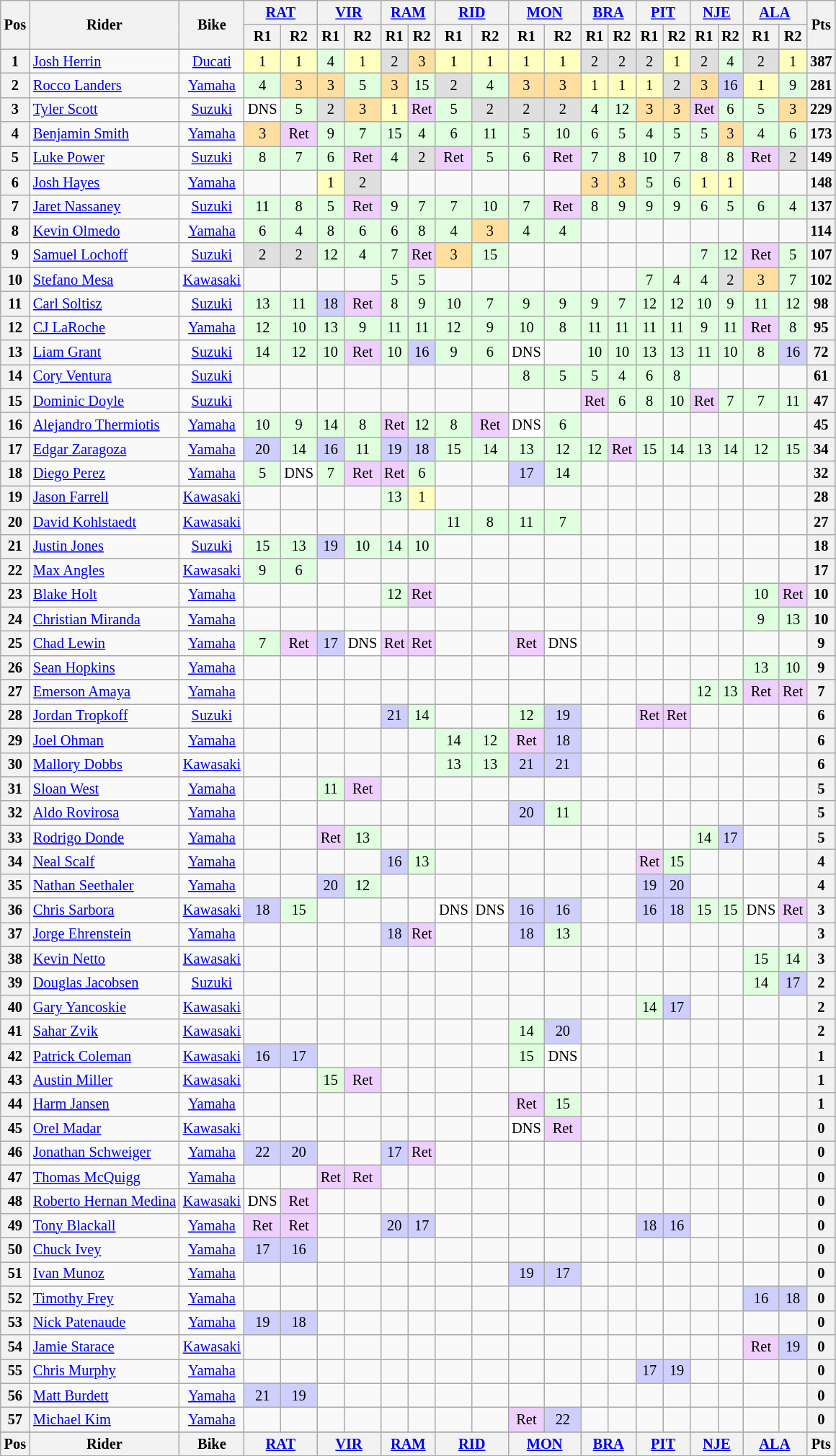<table class="wikitable" style="font-size: 85%; text-align: center;">
<tr valign="top">
<th valign="middle" rowspan=2>Pos</th>
<th valign="middle" rowspan=2>Rider</th>
<th valign="middle" rowspan=2>Bike</th>
<th colspan=2><a href='#'>RAT</a><br></th>
<th colspan=2><a href='#'>VIR</a><br></th>
<th colspan=2><a href='#'>RAM</a><br></th>
<th colspan=2><a href='#'>RID</a><br></th>
<th colspan=2><a href='#'>MON</a><br></th>
<th colspan=2><a href='#'>BRA</a><br></th>
<th colspan=2><a href='#'>PIT</a><br></th>
<th colspan=2><a href='#'>NJE</a><br></th>
<th colspan=2><a href='#'>ALA</a><br></th>
<th valign="middle" rowspan=2>Pts</th>
</tr>
<tr>
<th>R1</th>
<th>R2</th>
<th>R1</th>
<th>R2</th>
<th>R1</th>
<th>R2</th>
<th>R1</th>
<th>R2</th>
<th>R1</th>
<th>R2</th>
<th>R1</th>
<th>R2</th>
<th>R1</th>
<th>R2</th>
<th>R1</th>
<th>R2</th>
<th>R1</th>
<th>R2</th>
</tr>
<tr>
<th>1</th>
<td align="left"> <a href='#'>Josh Herrin</a></td>
<td><a href='#'>Ducati</a></td>
<td style="background:#ffffbf;">1</td>
<td style="background:#ffffbf;">1</td>
<td style="background:#dfffdf;">4</td>
<td style="background:#ffffbf;">1</td>
<td style="background:#dfdfdf;">2</td>
<td style="background:#ffdf9f;">3</td>
<td style="background:#ffffbf;">1</td>
<td style="background:#ffffbf;">1</td>
<td style="background:#ffffbf;">1</td>
<td style="background:#ffffbf;">1</td>
<td style="background:#dfdfdf;">2</td>
<td style="background:#dfdfdf;">2</td>
<td style="background:#dfdfdf;">2</td>
<td style="background:#ffffbf;">1</td>
<td style="background:#dfdfdf;">2</td>
<td style="background:#dfffdf;">4</td>
<td style="background:#dfdfdf;">2</td>
<td style="background:#ffffbf;">1</td>
<th>387</th>
</tr>
<tr>
<th>2</th>
<td align="left"> <a href='#'>Rocco Landers</a></td>
<td><a href='#'>Yamaha</a></td>
<td style="background:#dfffdf;">4</td>
<td style="background:#ffdf9f;">3</td>
<td style="background:#ffdf9f;">3</td>
<td style="background:#dfffdf;">5</td>
<td style="background:#ffdf9f;">3</td>
<td style="background:#dfffdf;">15</td>
<td style="background:#dfdfdf;">2</td>
<td style="background:#dfffdf;">4</td>
<td style="background:#ffdf9f;">3</td>
<td style="background:#ffdf9f;">3</td>
<td style="background:#ffffbf;">1</td>
<td style="background:#ffffbf;">1</td>
<td style="background:#ffffbf;">1</td>
<td style="background:#dfdfdf;">2</td>
<td style="background:#ffdf9f;">3</td>
<td style="background:#cfcfff;">16</td>
<td style="background:#ffffbf;">1</td>
<td style="background:#dfffdf;">9</td>
<th>281</th>
</tr>
<tr>
<th>3</th>
<td align="left"> <a href='#'>Tyler Scott</a></td>
<td><a href='#'>Suzuki</a></td>
<td style="background:#ffffff;">DNS</td>
<td style="background:#dfffdf;">5</td>
<td style="background:#dfdfdf;">2</td>
<td style="background:#ffdf9f;">3</td>
<td style="background:#ffffbf;">1</td>
<td style="background:#efcfff;">Ret</td>
<td style="background:#dfffdf;">5</td>
<td style="background:#dfdfdf;">2</td>
<td style="background:#dfdfdf;">2</td>
<td style="background:#dfdfdf;">2</td>
<td style="background:#dfffdf;">4</td>
<td style="background:#dfffdf;">12</td>
<td style="background:#ffdf9f;">3</td>
<td style="background:#ffdf9f;">3</td>
<td style="background:#efcfff;">Ret</td>
<td style="background:#dfffdf;">6</td>
<td style="background:#dfffdf;">5</td>
<td style="background:#ffdf9f;">3</td>
<th>229</th>
</tr>
<tr>
<th>4</th>
<td align="left"> <a href='#'>Benjamin Smith</a></td>
<td><a href='#'>Yamaha</a></td>
<td style="background:#ffdf9f;">3</td>
<td style="background:#efcfff;">Ret</td>
<td style="background:#dfffdf;">9</td>
<td style="background:#dfffdf;">7</td>
<td style="background:#dfffdf;">15</td>
<td style="background:#dfffdf;">4</td>
<td style="background:#dfffdf;">6</td>
<td style="background:#dfffdf;">11</td>
<td style="background:#dfffdf;">5</td>
<td style="background:#dfffdf;">10</td>
<td style="background:#dfffdf;">6</td>
<td style="background:#dfffdf;">5</td>
<td style="background:#dfffdf;">4</td>
<td style="background:#dfffdf;">5</td>
<td style="background:#dfffdf;">5</td>
<td style="background:#ffdf9f;">3</td>
<td style="background:#dfffdf;">4</td>
<td style="background:#dfffdf;">6</td>
<th>173</th>
</tr>
<tr>
<th>5</th>
<td align="left"> <a href='#'>Luke Power</a></td>
<td><a href='#'>Suzuki</a></td>
<td style="background:#dfffdf;">8</td>
<td style="background:#dfffdf;">7</td>
<td style="background:#dfffdf;">6</td>
<td style="background:#efcfff;">Ret</td>
<td style="background:#dfffdf;">4</td>
<td style="background:#dfdfdf;">2</td>
<td style="background:#efcfff;">Ret</td>
<td style="background:#dfffdf;">5</td>
<td style="background:#dfffdf;">6</td>
<td style="background:#efcfff;">Ret</td>
<td style="background:#dfffdf;">7</td>
<td style="background:#dfffdf;">8</td>
<td style="background:#dfffdf;">10</td>
<td style="background:#dfffdf;">7</td>
<td style="background:#dfffdf;">8</td>
<td style="background:#dfffdf;">8</td>
<td style="background:#efcfff;">Ret</td>
<td style="background:#dfdfdf;">2</td>
<th>149</th>
</tr>
<tr>
<th>6</th>
<td align="left"> <a href='#'>Josh Hayes</a></td>
<td><a href='#'>Yamaha</a></td>
<td></td>
<td></td>
<td style="background:#ffffbf;">1</td>
<td style="background:#dfdfdf;">2</td>
<td></td>
<td></td>
<td></td>
<td></td>
<td></td>
<td></td>
<td style="background:#ffdf9f;">3</td>
<td style="background:#ffdf9f;">3</td>
<td style="background:#dfffdf;">5</td>
<td style="background:#dfffdf;">6</td>
<td style="background:#ffffbf;">1</td>
<td style="background:#ffffbf;">1</td>
<td></td>
<td></td>
<th>148</th>
</tr>
<tr>
<th>7</th>
<td align="left"> <a href='#'>Jaret Nassaney</a></td>
<td><a href='#'>Suzuki</a></td>
<td style="background:#dfffdf;">11</td>
<td style="background:#dfffdf;">8</td>
<td style="background:#dfffdf;">5</td>
<td style="background:#efcfff;">Ret</td>
<td style="background:#dfffdf;">9</td>
<td style="background:#dfffdf;">7</td>
<td style="background:#dfffdf;">7</td>
<td style="background:#dfffdf;">10</td>
<td style="background:#dfffdf;">7</td>
<td style="background:#efcfff;">Ret</td>
<td style="background:#dfffdf;">8</td>
<td style="background:#dfffdf;">9</td>
<td style="background:#dfffdf;">9</td>
<td style="background:#dfffdf;">9</td>
<td style="background:#dfffdf;">6</td>
<td style="background:#dfffdf;">5</td>
<td style="background:#dfffdf;">6</td>
<td style="background:#dfffdf;">4</td>
<th>137</th>
</tr>
<tr>
<th>8</th>
<td align="left"> <a href='#'>Kevin Olmedo</a></td>
<td><a href='#'>Yamaha</a></td>
<td style="background:#dfffdf;">6</td>
<td style="background:#dfffdf;">4</td>
<td style="background:#dfffdf;">8</td>
<td style="background:#dfffdf;">6</td>
<td style="background:#dfffdf;">6</td>
<td style="background:#dfffdf;">8</td>
<td style="background:#dfffdf;">4</td>
<td style="background:#ffdf9f;">3</td>
<td style="background:#dfffdf;">4</td>
<td style="background:#dfffdf;">4</td>
<td></td>
<td></td>
<td></td>
<td></td>
<td></td>
<td></td>
<td></td>
<td></td>
<th>114</th>
</tr>
<tr>
<th>9</th>
<td align="left"> <a href='#'>Samuel Lochoff</a></td>
<td><a href='#'>Suzuki</a></td>
<td style="background:#dfdfdf;">2</td>
<td style="background:#dfdfdf;">2</td>
<td style="background:#dfffdf;">12</td>
<td style="background:#dfffdf;">4</td>
<td style="background:#dfffdf;">7</td>
<td style="background:#efcfff;">Ret</td>
<td style="background:#ffdf9f;">3</td>
<td style="background:#dfffdf;">15</td>
<td></td>
<td></td>
<td></td>
<td></td>
<td></td>
<td></td>
<td style="background:#dfffdf;">7</td>
<td style="background:#dfffdf;">12</td>
<td style="background:#efcfff;">Ret</td>
<td style="background:#dfffdf;">5</td>
<th>107</th>
</tr>
<tr>
<th>10</th>
<td align="left"> <a href='#'>Stefano Mesa</a></td>
<td><a href='#'>Kawasaki</a></td>
<td></td>
<td></td>
<td></td>
<td></td>
<td style="background:#dfffdf;">5</td>
<td style="background:#dfffdf;">5</td>
<td></td>
<td></td>
<td></td>
<td></td>
<td></td>
<td></td>
<td style="background:#dfffdf;">7</td>
<td style="background:#dfffdf;">4</td>
<td style="background:#dfffdf;">4</td>
<td style="background:#dfdfdf;">2</td>
<td style="background:#ffdf9f;">3</td>
<td style="background:#dfffdf;">7</td>
<th>102</th>
</tr>
<tr>
<th>11</th>
<td align="left"> <a href='#'>Carl Soltisz</a></td>
<td><a href='#'>Suzuki</a></td>
<td style="background:#dfffdf;">13</td>
<td style="background:#dfffdf;">11</td>
<td style="background:#cfcfff;">18</td>
<td style="background:#efcfff;">Ret</td>
<td style="background:#dfffdf;">8</td>
<td style="background:#dfffdf;">9</td>
<td style="background:#dfffdf;">10</td>
<td style="background:#dfffdf;">7</td>
<td style="background:#dfffdf;">9</td>
<td style="background:#dfffdf;">9</td>
<td style="background:#dfffdf;">9</td>
<td style="background:#dfffdf;">7</td>
<td style="background:#dfffdf;">12</td>
<td style="background:#dfffdf;">12</td>
<td style="background:#dfffdf;">10</td>
<td style="background:#dfffdf;">9</td>
<td style="background:#dfffdf;">11</td>
<td style="background:#dfffdf;">12</td>
<th>98</th>
</tr>
<tr>
<th>12</th>
<td align="left"> <a href='#'>CJ LaRoche</a></td>
<td><a href='#'>Yamaha</a></td>
<td style="background:#dfffdf;">12</td>
<td style="background:#dfffdf;">10</td>
<td style="background:#dfffdf;">13</td>
<td style="background:#dfffdf;">9</td>
<td style="background:#dfffdf;">11</td>
<td style="background:#dfffdf;">11</td>
<td style="background:#dfffdf;">12</td>
<td style="background:#dfffdf;">9</td>
<td style="background:#dfffdf;">10</td>
<td style="background:#dfffdf;">8</td>
<td style="background:#dfffdf;">11</td>
<td style="background:#dfffdf;">11</td>
<td style="background:#dfffdf;">11</td>
<td style="background:#dfffdf;">11</td>
<td style="background:#dfffdf;">9</td>
<td style="background:#dfffdf;">11</td>
<td style="background:#efcfff;">Ret</td>
<td style="background:#dfffdf;">8</td>
<th>95</th>
</tr>
<tr>
<th>13</th>
<td align="left"> <a href='#'>Liam Grant</a></td>
<td><a href='#'>Suzuki</a></td>
<td style="background:#dfffdf;">14</td>
<td style="background:#dfffdf;">12</td>
<td style="background:#dfffdf;">10</td>
<td style="background:#efcfff;">Ret</td>
<td style="background:#dfffdf;">10</td>
<td style="background:#cfcfff;">16</td>
<td style="background:#dfffdf;">9</td>
<td style="background:#dfffdf;">6</td>
<td style="background:#ffffff;">DNS</td>
<td></td>
<td style="background:#dfffdf;">10</td>
<td style="background:#dfffdf;">10</td>
<td style="background:#dfffdf;">13</td>
<td style="background:#dfffdf;">13</td>
<td style="background:#dfffdf;">11</td>
<td style="background:#dfffdf;">10</td>
<td style="background:#dfffdf;">8</td>
<td style="background:#cfcfff;">16</td>
<th>72</th>
</tr>
<tr>
<th>14</th>
<td align="left"> <a href='#'>Cory Ventura</a></td>
<td><a href='#'>Suzuki</a></td>
<td></td>
<td></td>
<td></td>
<td></td>
<td></td>
<td></td>
<td></td>
<td></td>
<td style="background:#dfffdf;">8</td>
<td style="background:#dfffdf;">5</td>
<td style="background:#dfffdf;">5</td>
<td style="background:#dfffdf;">4</td>
<td style="background:#dfffdf;">6</td>
<td style="background:#dfffdf;">8</td>
<td></td>
<td></td>
<td></td>
<td></td>
<th>61</th>
</tr>
<tr>
<th>15</th>
<td align="left"> <a href='#'>Dominic Doyle</a></td>
<td><a href='#'>Suzuki</a></td>
<td></td>
<td></td>
<td></td>
<td></td>
<td></td>
<td></td>
<td></td>
<td></td>
<td></td>
<td></td>
<td style="background:#efcfff;">Ret</td>
<td style="background:#dfffdf;">6</td>
<td style="background:#dfffdf;">8</td>
<td style="background:#dfffdf;">10</td>
<td style="background:#efcfff;">Ret</td>
<td style="background:#dfffdf;">7</td>
<td style="background:#dfffdf;">7</td>
<td style="background:#dfffdf;">11</td>
<th>47</th>
</tr>
<tr>
<th>16</th>
<td align="left"> <a href='#'>Alejandro Thermiotis</a></td>
<td><a href='#'>Yamaha</a></td>
<td style="background:#dfffdf;">10</td>
<td style="background:#dfffdf;">9</td>
<td style="background:#dfffdf;">14</td>
<td style="background:#dfffdf;">8</td>
<td style="background:#efcfff;">Ret</td>
<td style="background:#dfffdf;">12</td>
<td style="background:#dfffdf;">8</td>
<td style="background:#efcfff;">Ret</td>
<td style="background:#ffffff;">DNS</td>
<td style="background:#dfffdf;">6</td>
<td></td>
<td></td>
<td></td>
<td></td>
<td></td>
<td></td>
<td></td>
<td></td>
<th>45</th>
</tr>
<tr>
<th>17</th>
<td align="left"> <a href='#'>Edgar Zaragoza</a></td>
<td><a href='#'>Yamaha</a></td>
<td style="background:#cfcfff;">20</td>
<td style="background:#dfffdf;">14</td>
<td style="background:#cfcfff;">16</td>
<td style="background:#dfffdf;">11</td>
<td style="background:#cfcfff;">19</td>
<td style="background:#cfcfff;">18</td>
<td style="background:#dfffdf;">15</td>
<td style="background:#dfffdf;">14</td>
<td style="background:#dfffdf;">13</td>
<td style="background:#dfffdf;">12</td>
<td style="background:#dfffdf;">12</td>
<td style="background:#efcfff;">Ret</td>
<td style="background:#dfffdf;">15</td>
<td style="background:#dfffdf;">14</td>
<td style="background:#dfffdf;">13</td>
<td style="background:#dfffdf;">14</td>
<td style="background:#dfffdf;">12</td>
<td style="background:#dfffdf;">15</td>
<th>34</th>
</tr>
<tr>
<th>18</th>
<td align="left"> <a href='#'>Diego Perez</a></td>
<td><a href='#'>Yamaha</a></td>
<td style="background:#dfffdf;">5</td>
<td style="background:#ffffff;">DNS</td>
<td style="background:#dfffdf;">7</td>
<td style="background:#efcfff;">Ret</td>
<td style="background:#efcfff;">Ret</td>
<td style="background:#dfffdf;">6</td>
<td></td>
<td></td>
<td style="background:#cfcfff;">17</td>
<td style="background:#dfffdf;">14</td>
<td></td>
<td></td>
<td></td>
<td></td>
<td></td>
<td></td>
<td></td>
<td></td>
<th>32</th>
</tr>
<tr>
<th>19</th>
<td align="left"> <a href='#'>Jason Farrell</a></td>
<td><a href='#'>Kawasaki</a></td>
<td></td>
<td></td>
<td></td>
<td></td>
<td style="background:#dfffdf;">13</td>
<td style="background:#ffffbf;">1</td>
<td></td>
<td></td>
<td></td>
<td></td>
<td></td>
<td></td>
<td></td>
<td></td>
<td></td>
<td></td>
<td></td>
<td></td>
<th>28</th>
</tr>
<tr>
<th>20</th>
<td align="left"> <a href='#'>David Kohlstaedt</a></td>
<td><a href='#'>Kawasaki</a></td>
<td></td>
<td></td>
<td></td>
<td></td>
<td></td>
<td></td>
<td style="background:#dfffdf;">11</td>
<td style="background:#dfffdf;">8</td>
<td style="background:#dfffdf;">11</td>
<td style="background:#dfffdf;">7</td>
<td></td>
<td></td>
<td></td>
<td></td>
<td></td>
<td></td>
<td></td>
<td></td>
<th>27</th>
</tr>
<tr>
<th>21</th>
<td align="left"> <a href='#'>Justin Jones</a></td>
<td><a href='#'>Suzuki</a></td>
<td style="background:#dfffdf;">15</td>
<td style="background:#dfffdf;">13</td>
<td style="background:#cfcfff;">19</td>
<td style="background:#dfffdf;">10</td>
<td style="background:#dfffdf;">14</td>
<td style="background:#dfffdf;">10</td>
<td></td>
<td></td>
<td></td>
<td></td>
<td></td>
<td></td>
<td></td>
<td></td>
<td></td>
<td></td>
<td></td>
<td></td>
<th>18</th>
</tr>
<tr>
<th>22</th>
<td align="left"> <a href='#'>Max Angles</a></td>
<td><a href='#'>Kawasaki</a></td>
<td style="background:#dfffdf;">9</td>
<td style="background:#dfffdf;">6</td>
<td></td>
<td></td>
<td></td>
<td></td>
<td></td>
<td></td>
<td></td>
<td></td>
<td></td>
<td></td>
<td></td>
<td></td>
<td></td>
<td></td>
<td></td>
<td></td>
<th>17</th>
</tr>
<tr>
<th>23</th>
<td align="left"> <a href='#'>Blake Holt</a></td>
<td><a href='#'>Yamaha</a></td>
<td></td>
<td></td>
<td></td>
<td></td>
<td style="background:#dfffdf;">12</td>
<td style="background:#efcfff;">Ret</td>
<td></td>
<td></td>
<td></td>
<td></td>
<td></td>
<td></td>
<td></td>
<td></td>
<td></td>
<td></td>
<td style="background:#dfffdf;">10</td>
<td style="background:#efcfff;">Ret</td>
<th>10</th>
</tr>
<tr>
<th>24</th>
<td align="left"> <a href='#'>Christian Miranda</a></td>
<td><a href='#'>Yamaha</a></td>
<td></td>
<td></td>
<td></td>
<td></td>
<td></td>
<td></td>
<td></td>
<td></td>
<td></td>
<td></td>
<td></td>
<td></td>
<td></td>
<td></td>
<td></td>
<td></td>
<td style="background:#dfffdf;">9</td>
<td style="background:#dfffdf;">13</td>
<th>10</th>
</tr>
<tr>
<th>25</th>
<td align="left"> <a href='#'>Chad Lewin</a></td>
<td><a href='#'>Yamaha</a></td>
<td style="background:#dfffdf;">7</td>
<td style="background:#efcfff;">Ret</td>
<td style="background:#cfcfff;">17</td>
<td style="background:#ffffff;">DNS</td>
<td style="background:#efcfff;">Ret</td>
<td style="background:#efcfff;">Ret</td>
<td></td>
<td></td>
<td style="background:#efcfff;">Ret</td>
<td style="background:#ffffff;">DNS</td>
<td></td>
<td></td>
<td></td>
<td></td>
<td></td>
<td></td>
<td></td>
<td></td>
<th>9</th>
</tr>
<tr>
<th>26</th>
<td align="left"> <a href='#'>Sean Hopkins</a></td>
<td><a href='#'>Yamaha</a></td>
<td></td>
<td></td>
<td></td>
<td></td>
<td></td>
<td></td>
<td></td>
<td></td>
<td></td>
<td></td>
<td></td>
<td></td>
<td></td>
<td></td>
<td></td>
<td></td>
<td style="background:#dfffdf;">13</td>
<td style="background:#dfffdf;">10</td>
<th>9</th>
</tr>
<tr>
<th>27</th>
<td align="left"> <a href='#'>Emerson Amaya</a></td>
<td><a href='#'>Yamaha</a></td>
<td></td>
<td></td>
<td></td>
<td></td>
<td></td>
<td></td>
<td></td>
<td></td>
<td></td>
<td></td>
<td></td>
<td></td>
<td></td>
<td></td>
<td style="background:#dfffdf;">12</td>
<td style="background:#dfffdf;">13</td>
<td style="background:#efcfff;">Ret</td>
<td style="background:#efcfff;">Ret</td>
<th>7</th>
</tr>
<tr>
<th>28</th>
<td align="left"> <a href='#'>Jordan Tropkoff</a></td>
<td><a href='#'>Suzuki</a></td>
<td></td>
<td></td>
<td></td>
<td></td>
<td style="background:#cfcfff;">21</td>
<td style="background:#dfffdf;">14</td>
<td></td>
<td></td>
<td style="background:#dfffdf;">12</td>
<td style="background:#cfcfff;">19</td>
<td></td>
<td></td>
<td style="background:#efcfff;">Ret</td>
<td style="background:#efcfff;">Ret</td>
<td></td>
<td></td>
<td></td>
<td></td>
<th>6</th>
</tr>
<tr>
<th>29</th>
<td align="left"> <a href='#'>Joel Ohman</a></td>
<td><a href='#'>Yamaha</a></td>
<td></td>
<td></td>
<td></td>
<td></td>
<td></td>
<td></td>
<td style="background:#dfffdf;">14</td>
<td style="background:#dfffdf;">12</td>
<td style="background:#efcfff;">Ret</td>
<td style="background:#cfcfff;">18</td>
<td></td>
<td></td>
<td></td>
<td></td>
<td></td>
<td></td>
<td></td>
<td></td>
<th>6</th>
</tr>
<tr>
<th>30</th>
<td align="left"> <a href='#'>Mallory Dobbs</a></td>
<td><a href='#'>Kawasaki</a></td>
<td></td>
<td></td>
<td></td>
<td></td>
<td></td>
<td></td>
<td style="background:#dfffdf;">13</td>
<td style="background:#dfffdf;">13</td>
<td style="background:#cfcfff;">21</td>
<td style="background:#cfcfff;">21</td>
<td></td>
<td></td>
<td></td>
<td></td>
<td></td>
<td></td>
<td></td>
<td></td>
<th>6</th>
</tr>
<tr>
<th>31</th>
<td align="left"> <a href='#'>Sloan West</a></td>
<td><a href='#'>Yamaha</a></td>
<td></td>
<td></td>
<td style="background:#dfffdf;">11</td>
<td style="background:#efcfff;">Ret</td>
<td></td>
<td></td>
<td></td>
<td></td>
<td></td>
<td></td>
<td></td>
<td></td>
<td></td>
<td></td>
<td></td>
<td></td>
<td></td>
<td></td>
<th>5</th>
</tr>
<tr>
<th>32</th>
<td align="left"> <a href='#'>Aldo Rovirosa</a></td>
<td><a href='#'>Yamaha</a></td>
<td></td>
<td></td>
<td></td>
<td></td>
<td></td>
<td></td>
<td></td>
<td></td>
<td style="background:#cfcfff;">20</td>
<td style="background:#dfffdf;">11</td>
<td></td>
<td></td>
<td></td>
<td></td>
<td></td>
<td></td>
<td></td>
<td></td>
<th>5</th>
</tr>
<tr>
<th>33</th>
<td align="left"> <a href='#'>Rodrigo Donde</a></td>
<td><a href='#'>Yamaha</a></td>
<td></td>
<td></td>
<td style="background:#efcfff;">Ret</td>
<td style="background:#dfffdf;">13</td>
<td></td>
<td></td>
<td></td>
<td></td>
<td></td>
<td></td>
<td></td>
<td></td>
<td></td>
<td></td>
<td style="background:#dfffdf;">14</td>
<td style="background:#cfcfff;">17</td>
<td></td>
<td></td>
<th>5</th>
</tr>
<tr>
<th>34</th>
<td align="left"> <a href='#'>Neal Scalf</a></td>
<td><a href='#'>Yamaha</a></td>
<td></td>
<td></td>
<td></td>
<td></td>
<td style="background:#cfcfff;">16</td>
<td style="background:#dfffdf;">13</td>
<td></td>
<td></td>
<td></td>
<td></td>
<td></td>
<td></td>
<td style="background:#efcfff;">Ret</td>
<td style="background:#dfffdf;">15</td>
<td></td>
<td></td>
<td></td>
<td></td>
<th>4</th>
</tr>
<tr>
<th>35</th>
<td align="left"> <a href='#'>Nathan Seethaler</a></td>
<td><a href='#'>Yamaha</a></td>
<td></td>
<td></td>
<td style="background:#cfcfff;">20</td>
<td style="background:#dfffdf;">12</td>
<td></td>
<td></td>
<td></td>
<td></td>
<td></td>
<td></td>
<td></td>
<td></td>
<td style="background:#cfcfff;">19</td>
<td style="background:#cfcfff;">20</td>
<td></td>
<td></td>
<td></td>
<td></td>
<th>4</th>
</tr>
<tr>
<th>36</th>
<td align="left"> <a href='#'>Chris Sarbora</a></td>
<td><a href='#'>Kawasaki</a></td>
<td style="background:#cfcfff;">18</td>
<td style="background:#dfffdf;">15</td>
<td></td>
<td></td>
<td></td>
<td></td>
<td style="background:#ffffff;">DNS</td>
<td style="background:#ffffff;">DNS</td>
<td style="background:#cfcfff;">16</td>
<td style="background:#cfcfff;">16</td>
<td></td>
<td></td>
<td style="background:#cfcfff;">16</td>
<td style="background:#cfcfff;">18</td>
<td style="background:#dfffdf;">15</td>
<td style="background:#dfffdf;">15</td>
<td style="background:#ffffff;">DNS</td>
<td style="background:#efcfff;">Ret</td>
<th>3</th>
</tr>
<tr>
<th>37</th>
<td align="left"> <a href='#'>Jorge Ehrenstein</a></td>
<td><a href='#'>Yamaha</a></td>
<td></td>
<td></td>
<td></td>
<td></td>
<td style="background:#cfcfff;">18</td>
<td style="background:#efcfff;">Ret</td>
<td></td>
<td></td>
<td style="background:#cfcfff;">18</td>
<td style="background:#dfffdf;">13</td>
<td></td>
<td></td>
<td></td>
<td></td>
<td></td>
<td></td>
<td></td>
<td></td>
<th>3</th>
</tr>
<tr>
<th>38</th>
<td align="left"> <a href='#'>Kevin Netto</a></td>
<td><a href='#'>Kawasaki</a></td>
<td></td>
<td></td>
<td></td>
<td></td>
<td></td>
<td></td>
<td></td>
<td></td>
<td></td>
<td></td>
<td></td>
<td></td>
<td></td>
<td></td>
<td></td>
<td></td>
<td style="background:#dfffdf;">15</td>
<td style="background:#dfffdf;">14</td>
<th>3</th>
</tr>
<tr>
<th>39</th>
<td align="left"> <a href='#'>Douglas Jacobsen</a></td>
<td><a href='#'>Suzuki</a></td>
<td></td>
<td></td>
<td></td>
<td></td>
<td></td>
<td></td>
<td></td>
<td></td>
<td></td>
<td></td>
<td></td>
<td></td>
<td></td>
<td></td>
<td></td>
<td></td>
<td style="background:#dfffdf;">14</td>
<td style="background:#cfcfff;">17</td>
<th>2</th>
</tr>
<tr>
<th>40</th>
<td align="left"> <a href='#'>Gary Yancoskie</a></td>
<td><a href='#'>Kawasaki</a></td>
<td></td>
<td></td>
<td></td>
<td></td>
<td></td>
<td></td>
<td></td>
<td></td>
<td></td>
<td></td>
<td></td>
<td></td>
<td style="background:#dfffdf;">14</td>
<td style="background:#cfcfff;">17</td>
<td></td>
<td></td>
<td></td>
<td></td>
<th>2</th>
</tr>
<tr>
<th>41</th>
<td align="left"> <a href='#'>Sahar Zvik</a></td>
<td><a href='#'>Kawasaki</a></td>
<td></td>
<td></td>
<td></td>
<td></td>
<td></td>
<td></td>
<td></td>
<td></td>
<td style="background:#dfffdf;">14</td>
<td style="background:#cfcfff;">20</td>
<td></td>
<td></td>
<td></td>
<td></td>
<td></td>
<td></td>
<td></td>
<td></td>
<th>2</th>
</tr>
<tr>
<th>42</th>
<td align="left"> <a href='#'>Patrick Coleman</a></td>
<td><a href='#'>Kawasaki</a></td>
<td style="background:#cfcfff;">16</td>
<td style="background:#cfcfff;">17</td>
<td></td>
<td></td>
<td></td>
<td></td>
<td></td>
<td></td>
<td style="background:#dfffdf;">15</td>
<td style="background:#ffffff;">DNS</td>
<td></td>
<td></td>
<td></td>
<td></td>
<td></td>
<td></td>
<td></td>
<td></td>
<th>1</th>
</tr>
<tr>
<th>43</th>
<td align="left"> <a href='#'>Austin Miller</a></td>
<td><a href='#'>Kawasaki</a></td>
<td></td>
<td></td>
<td style="background:#dfffdf;">15</td>
<td style="background:#efcfff;">Ret</td>
<td></td>
<td></td>
<td></td>
<td></td>
<td></td>
<td></td>
<td></td>
<td></td>
<td></td>
<td></td>
<td></td>
<td></td>
<td></td>
<td></td>
<th>1</th>
</tr>
<tr>
<th>44</th>
<td align="left"> <a href='#'>Harm Jansen</a></td>
<td><a href='#'>Yamaha</a></td>
<td></td>
<td></td>
<td></td>
<td></td>
<td></td>
<td></td>
<td></td>
<td></td>
<td style="background:#efcfff;">Ret</td>
<td style="background:#dfffdf;">15</td>
<td></td>
<td></td>
<td></td>
<td></td>
<td></td>
<td></td>
<td></td>
<td></td>
<th>1</th>
</tr>
<tr>
<th>45</th>
<td align="left"> <a href='#'>Orel Madar</a></td>
<td><a href='#'>Kawasaki</a></td>
<td></td>
<td></td>
<td></td>
<td></td>
<td></td>
<td></td>
<td></td>
<td></td>
<td style="background:#ffffff;">DNS</td>
<td style="background:#efcfff;">Ret</td>
<td></td>
<td></td>
<td></td>
<td></td>
<td></td>
<td></td>
<td></td>
<td></td>
<th>0</th>
</tr>
<tr>
<th>46</th>
<td align="left"> <a href='#'>Jonathan Schweiger</a></td>
<td><a href='#'>Yamaha</a></td>
<td style="background:#cfcfff;">22</td>
<td style="background:#cfcfff;">20</td>
<td></td>
<td></td>
<td style="background:#cfcfff;">17</td>
<td style="background:#efcfff;">Ret</td>
<td></td>
<td></td>
<td></td>
<td></td>
<td></td>
<td></td>
<td></td>
<td></td>
<td></td>
<td></td>
<td></td>
<td></td>
<th>0</th>
</tr>
<tr>
<th>47</th>
<td align="left"> <a href='#'>Thomas McQuigg</a></td>
<td><a href='#'>Yamaha</a></td>
<td></td>
<td></td>
<td style="background:#efcfff;">Ret</td>
<td style="background:#efcfff;">Ret</td>
<td></td>
<td></td>
<td></td>
<td></td>
<td></td>
<td></td>
<td></td>
<td></td>
<td></td>
<td></td>
<td></td>
<td></td>
<td></td>
<td></td>
<th>0</th>
</tr>
<tr>
<th>48</th>
<td align="left"> <a href='#'>Roberto Hernan Medina</a></td>
<td><a href='#'>Kawasaki</a></td>
<td style="background:#ffffff;">DNS</td>
<td style="background:#efcfff;">Ret</td>
<td></td>
<td></td>
<td></td>
<td></td>
<td></td>
<td></td>
<td></td>
<td></td>
<td></td>
<td></td>
<td></td>
<td></td>
<td></td>
<td></td>
<td></td>
<td></td>
<th>0</th>
</tr>
<tr>
<th>49</th>
<td align="left"> <a href='#'>Tony Blackall</a></td>
<td><a href='#'>Yamaha</a></td>
<td style="background:#efcfff;">Ret</td>
<td style="background:#efcfff;">Ret</td>
<td></td>
<td></td>
<td style="background:#cfcfff;">20</td>
<td style="background:#cfcfff;">17</td>
<td></td>
<td></td>
<td></td>
<td></td>
<td></td>
<td></td>
<td style="background:#cfcfff;">18</td>
<td style="background:#cfcfff;">16</td>
<td></td>
<td></td>
<td></td>
<td></td>
<th>0</th>
</tr>
<tr>
<th>50</th>
<td align="left"> <a href='#'>Chuck Ivey</a></td>
<td><a href='#'>Yamaha</a></td>
<td style="background:#cfcfff;">17</td>
<td style="background:#cfcfff;">16</td>
<td></td>
<td></td>
<td></td>
<td></td>
<td></td>
<td></td>
<td></td>
<td></td>
<td></td>
<td></td>
<td></td>
<td></td>
<td></td>
<td></td>
<td></td>
<td></td>
<th>0</th>
</tr>
<tr>
<th>51</th>
<td align="left"> <a href='#'>Ivan Munoz</a></td>
<td><a href='#'>Yamaha</a></td>
<td></td>
<td></td>
<td></td>
<td></td>
<td></td>
<td></td>
<td></td>
<td></td>
<td style="background:#cfcfff;">19</td>
<td style="background:#cfcfff;">17</td>
<td></td>
<td></td>
<td></td>
<td></td>
<td></td>
<td></td>
<td></td>
<td></td>
<th>0</th>
</tr>
<tr>
<th>52</th>
<td align="left"> <a href='#'>Timothy Frey</a></td>
<td><a href='#'>Yamaha</a></td>
<td></td>
<td></td>
<td></td>
<td></td>
<td></td>
<td></td>
<td></td>
<td></td>
<td></td>
<td></td>
<td></td>
<td></td>
<td></td>
<td></td>
<td></td>
<td></td>
<td style="background:#cfcfff;">16</td>
<td style="background:#cfcfff;">18</td>
<th>0</th>
</tr>
<tr>
<th>53</th>
<td align="left"> <a href='#'>Nick Patenaude</a></td>
<td><a href='#'>Yamaha</a></td>
<td style="background:#cfcfff;">19</td>
<td style="background:#cfcfff;">18</td>
<td></td>
<td></td>
<td></td>
<td></td>
<td></td>
<td></td>
<td></td>
<td></td>
<td></td>
<td></td>
<td></td>
<td></td>
<td></td>
<td></td>
<td></td>
<td></td>
<th>0</th>
</tr>
<tr>
<th>54</th>
<td align="left"> <a href='#'>Jamie Starace</a></td>
<td><a href='#'>Kawasaki</a></td>
<td></td>
<td></td>
<td></td>
<td></td>
<td></td>
<td></td>
<td></td>
<td></td>
<td></td>
<td></td>
<td></td>
<td></td>
<td></td>
<td></td>
<td></td>
<td></td>
<td style="background:#efcfff;">Ret</td>
<td style="background:#cfcfff;">19</td>
<th>0</th>
</tr>
<tr>
<th>55</th>
<td align="left"> <a href='#'>Chris Murphy</a></td>
<td><a href='#'>Yamaha</a></td>
<td></td>
<td></td>
<td></td>
<td></td>
<td></td>
<td></td>
<td></td>
<td></td>
<td></td>
<td></td>
<td></td>
<td></td>
<td style="background:#cfcfff;">17</td>
<td style="background:#cfcfff;">19</td>
<td></td>
<td></td>
<td></td>
<td></td>
<th>0</th>
</tr>
<tr>
<th>56</th>
<td align="left"> <a href='#'>Matt Burdett</a></td>
<td><a href='#'>Yamaha</a></td>
<td style="background:#cfcfff;">21</td>
<td style="background:#cfcfff;">19</td>
<td></td>
<td></td>
<td></td>
<td></td>
<td></td>
<td></td>
<td></td>
<td></td>
<td></td>
<td></td>
<td></td>
<td></td>
<td></td>
<td></td>
<td></td>
<td></td>
<th>0</th>
</tr>
<tr>
<th>57</th>
<td align="left"> <a href='#'>Michael Kim</a></td>
<td><a href='#'>Yamaha</a></td>
<td></td>
<td></td>
<td></td>
<td></td>
<td></td>
<td></td>
<td></td>
<td></td>
<td style="background:#efcfff;">Ret</td>
<td style="background:#cfcfff;">22</td>
<td></td>
<td></td>
<td></td>
<td></td>
<td></td>
<td></td>
<td></td>
<td></td>
<th>0</th>
</tr>
<tr>
</tr>
<tr valign="top">
<th valign="middle">Pos</th>
<th valign="middle">Rider</th>
<th valign="middle">Bike</th>
<th colspan=2><a href='#'>RAT</a><br></th>
<th colspan=2><a href='#'>VIR</a><br></th>
<th colspan=2><a href='#'>RAM</a><br></th>
<th colspan=2><a href='#'>RID</a><br></th>
<th colspan=2><a href='#'>MON</a><br></th>
<th colspan=2><a href='#'>BRA</a><br></th>
<th colspan=2><a href='#'>PIT</a><br></th>
<th colspan=2><a href='#'>NJE</a><br></th>
<th colspan=2><a href='#'>ALA</a><br></th>
<th valign="middle">Pts</th>
</tr>
<tr>
</tr>
</table>
